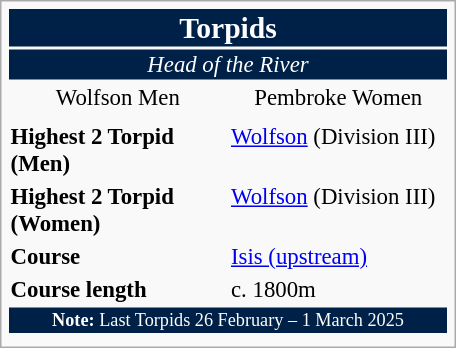<table class="infobox" style="width: 20em; font-size: 95%;">
<tr>
<td colspan="2" style="text-align: center; font-size: 130%;background: #002147;color:white"><strong>Torpids</strong></td>
</tr>
<tr>
<td colspan="2" style="text-align: center; font-size: 100%; background: #002147; color:white "><em>Head of the River</em></td>
</tr>
<tr>
<td style="text-align: center">Wolfson Men</td>
<td style="text-align: center">Pembroke Women</td>
</tr>
<tr>
<td style="width:25%; vertical-align:middle; text-align:center;"></td>
<td style="width:25%; vertical-align:middle; text-align:center;"></td>
</tr>
<tr>
<td><strong>Highest 2 Torpid (Men)</strong></td>
<td><a href='#'>Wolfson</a> (Division III)</td>
</tr>
<tr>
<td><strong>Highest 2 Torpid (Women)</strong></td>
<td><a href='#'>Wolfson</a> (Division III)</td>
</tr>
<tr>
<td><strong>Course</strong></td>
<td><a href='#'>Isis (upstream)</a></td>
</tr>
<tr>
<td><strong>Course length</strong></td>
<td>c. 1800m</td>
</tr>
<tr>
<td colspan="2" style="text-align: center; font-size: 80%; background: #002147; color:white "><strong>Note:</strong> Last Torpids 26 February – 1 March 2025</td>
</tr>
<tr>
<td colspan="2" style="text-align: center"></td>
</tr>
</table>
